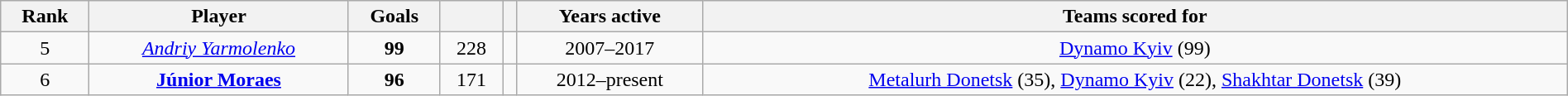<table class="wikitable sortable" width="100%" style="text-align:center">
<tr>
<th>Rank</th>
<th>Player</th>
<th>Goals</th>
<th></th>
<th></th>
<th>Years active</th>
<th class="unsortable">Teams scored for</th>
</tr>
<tr>
<td>5</td>
<td> <em><a href='#'>Andriy Yarmolenko</a></em></td>
<td><strong>99</strong></td>
<td>228</td>
<td></td>
<td>2007–2017</td>
<td><a href='#'>Dynamo Kyiv</a> (99)</td>
</tr>
<tr>
<td>6</td>
<td> <strong><a href='#'>Júnior Moraes</a></strong></td>
<td><strong>96</strong></td>
<td>171</td>
<td></td>
<td>2012–present</td>
<td><a href='#'>Metalurh Donetsk</a> (35), <a href='#'>Dynamo Kyiv</a> (22), <a href='#'>Shakhtar Donetsk</a> (39)</td>
</tr>
</table>
